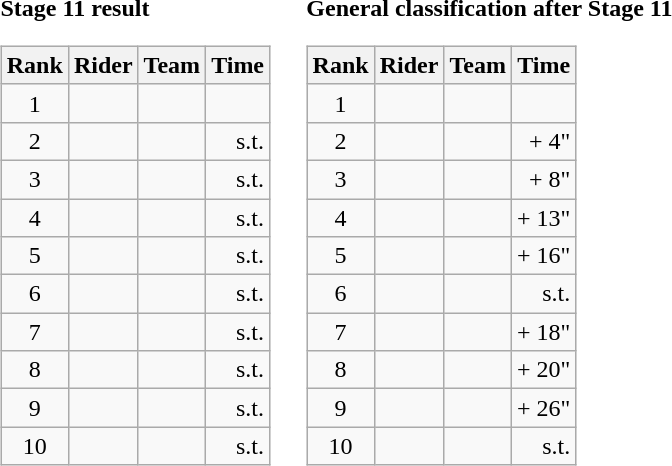<table>
<tr>
<td><strong>Stage 11 result</strong><br><table class="wikitable">
<tr>
<th scope="col">Rank</th>
<th scope="col">Rider</th>
<th scope="col">Team</th>
<th scope="col">Time</th>
</tr>
<tr>
<td style="text-align:center;">1</td>
<td></td>
<td></td>
<td style="text-align:right;"></td>
</tr>
<tr>
<td style="text-align:center;">2</td>
<td></td>
<td></td>
<td style="text-align:right;">s.t.</td>
</tr>
<tr>
<td style="text-align:center;">3</td>
<td></td>
<td></td>
<td style="text-align:right;">s.t.</td>
</tr>
<tr>
<td style="text-align:center;">4</td>
<td></td>
<td></td>
<td style="text-align:right;">s.t.</td>
</tr>
<tr>
<td style="text-align:center;">5</td>
<td></td>
<td></td>
<td style="text-align:right;">s.t.</td>
</tr>
<tr>
<td style="text-align:center;">6</td>
<td></td>
<td></td>
<td style="text-align:right;">s.t.</td>
</tr>
<tr>
<td style="text-align:center;">7</td>
<td></td>
<td></td>
<td style="text-align:right;">s.t.</td>
</tr>
<tr>
<td style="text-align:center;">8</td>
<td></td>
<td></td>
<td style="text-align:right;">s.t.</td>
</tr>
<tr>
<td style="text-align:center;">9</td>
<td></td>
<td></td>
<td style="text-align:right;">s.t.</td>
</tr>
<tr>
<td style="text-align:center;">10</td>
<td></td>
<td></td>
<td style="text-align:right;">s.t.</td>
</tr>
</table>
</td>
<td></td>
<td><strong>General classification after Stage 11</strong><br><table class="wikitable">
<tr>
<th scope="col">Rank</th>
<th scope="col">Rider</th>
<th scope="col">Team</th>
<th scope="col">Time</th>
</tr>
<tr>
<td style="text-align:center;">1</td>
<td></td>
<td></td>
<td style="text-align:right;"></td>
</tr>
<tr>
<td style="text-align:center;">2</td>
<td></td>
<td></td>
<td style="text-align:right;">+ 4"</td>
</tr>
<tr>
<td style="text-align:center;">3</td>
<td></td>
<td></td>
<td style="text-align:right;">+ 8"</td>
</tr>
<tr>
<td style="text-align:center;">4</td>
<td></td>
<td></td>
<td style="text-align:right;">+ 13"</td>
</tr>
<tr>
<td style="text-align:center;">5</td>
<td></td>
<td></td>
<td style="text-align:right;">+ 16"</td>
</tr>
<tr>
<td style="text-align:center;">6</td>
<td></td>
<td></td>
<td style="text-align:right;">s.t.</td>
</tr>
<tr>
<td style="text-align:center;">7</td>
<td></td>
<td></td>
<td style="text-align:right;">+ 18"</td>
</tr>
<tr>
<td style="text-align:center;">8</td>
<td></td>
<td></td>
<td style="text-align:right;">+ 20"</td>
</tr>
<tr>
<td style="text-align:center;">9</td>
<td></td>
<td></td>
<td style="text-align:right;">+ 26"</td>
</tr>
<tr>
<td style="text-align:center;">10</td>
<td></td>
<td></td>
<td style="text-align:right;">s.t.</td>
</tr>
</table>
</td>
</tr>
</table>
